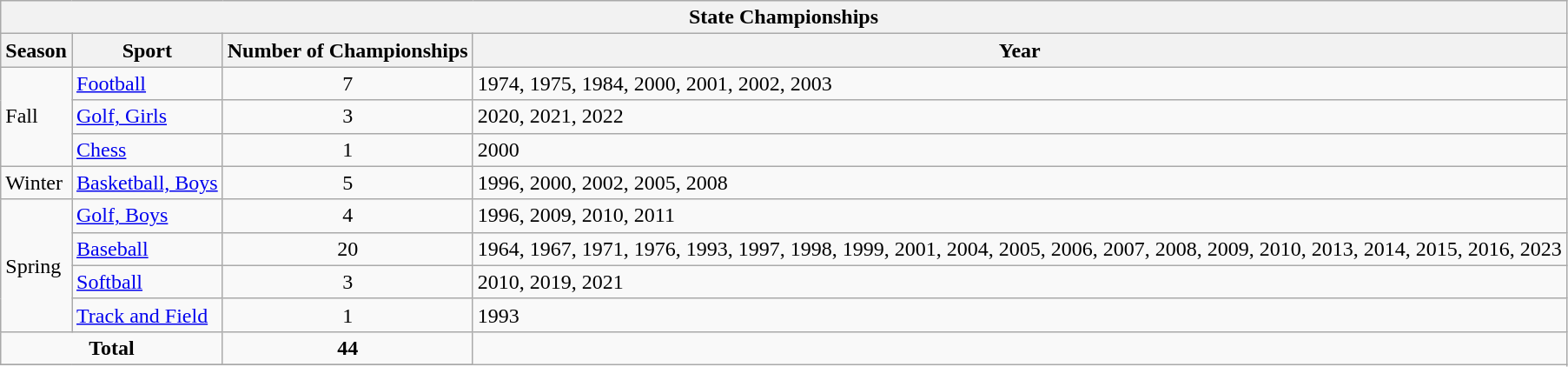<table class="wikitable">
<tr>
<th colspan="4">State Championships</th>
</tr>
<tr>
<th>Season</th>
<th>Sport</th>
<th>Number of Championships</th>
<th>Year</th>
</tr>
<tr>
<td rowspan="3">Fall</td>
<td><a href='#'>Football</a></td>
<td align="center">7</td>
<td>1974, 1975, 1984, 2000, 2001, 2002, 2003</td>
</tr>
<tr>
<td><a href='#'>Golf, Girls</a></td>
<td align="center">3</td>
<td>2020, 2021, 2022</td>
</tr>
<tr>
<td><a href='#'>Chess</a></td>
<td align="center">1</td>
<td>2000</td>
</tr>
<tr>
<td rowspan="1">Winter</td>
<td><a href='#'>Basketball, Boys</a></td>
<td align="center">5</td>
<td>1996, 2000, 2002, 2005, 2008</td>
</tr>
<tr>
<td rowspan="4">Spring</td>
<td><a href='#'>Golf, Boys</a></td>
<td align="center">4</td>
<td>1996, 2009, 2010, 2011</td>
</tr>
<tr>
<td><a href='#'>Baseball</a></td>
<td align="center">20</td>
<td>1964, 1967, 1971, 1976, 1993, 1997, 1998, 1999, 2001, 2004, 2005, 2006, 2007, 2008, 2009, 2010, 2013, 2014, 2015, 2016, 2023</td>
</tr>
<tr>
<td><a href='#'>Softball</a></td>
<td align="center">3</td>
<td>2010, 2019, 2021</td>
</tr>
<tr>
<td><a href='#'>Track and Field</a></td>
<td align="center">1</td>
<td>1993</td>
</tr>
<tr>
<td align="center" colspan="2"><strong>Total</strong></td>
<td align="center"><strong>44</strong></td>
</tr>
<tr>
</tr>
</table>
